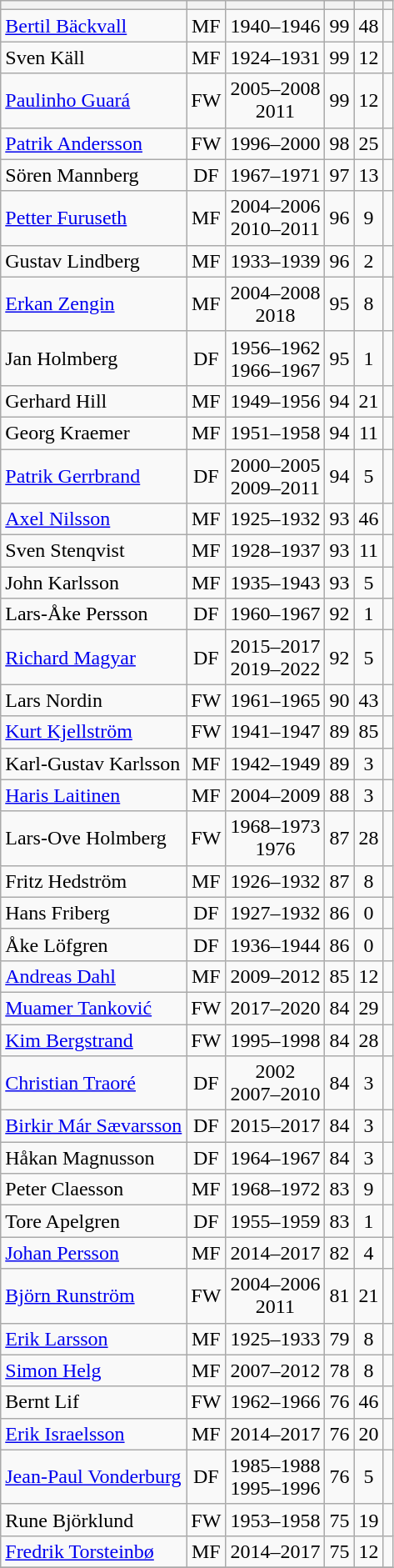<table class="wikitable plainrowheaders sortable" style="text-align:center">
<tr>
<th></th>
<th></th>
<th></th>
<th></th>
<th></th>
<th></th>
</tr>
<tr>
<td align="left"> <a href='#'>Bertil Bäckvall</a></td>
<td>MF</td>
<td>1940–1946</td>
<td>99</td>
<td>48</td>
<td></td>
</tr>
<tr>
<td align="left"> Sven Käll</td>
<td>MF</td>
<td>1924–1931</td>
<td>99</td>
<td>12</td>
<td></td>
</tr>
<tr>
<td align="left"> <a href='#'>Paulinho Guará</a></td>
<td>FW</td>
<td>2005–2008<br>2011</td>
<td>99</td>
<td>12</td>
<td></td>
</tr>
<tr>
<td align="left"> <a href='#'>Patrik Andersson</a></td>
<td>FW</td>
<td>1996–2000</td>
<td>98</td>
<td>25</td>
<td></td>
</tr>
<tr>
<td align="left"> Sören Mannberg</td>
<td>DF</td>
<td>1967–1971</td>
<td>97</td>
<td>13</td>
<td></td>
</tr>
<tr>
<td align="left"> <a href='#'>Petter Furuseth</a></td>
<td>MF</td>
<td>2004–2006<br>2010–2011</td>
<td>96</td>
<td>9</td>
<td></td>
</tr>
<tr>
<td align="left"> Gustav Lindberg</td>
<td>MF</td>
<td>1933–1939</td>
<td>96</td>
<td>2</td>
<td></td>
</tr>
<tr>
<td align="left"> <a href='#'>Erkan Zengin</a></td>
<td>MF</td>
<td>2004–2008<br>2018</td>
<td>95</td>
<td>8</td>
<td></td>
</tr>
<tr>
<td align="left"> Jan Holmberg</td>
<td>DF</td>
<td>1956–1962<br>1966–1967</td>
<td>95</td>
<td>1</td>
<td></td>
</tr>
<tr>
<td align="left"> Gerhard Hill</td>
<td>MF</td>
<td>1949–1956</td>
<td>94</td>
<td>21</td>
<td></td>
</tr>
<tr>
<td align="left"> Georg Kraemer</td>
<td>MF</td>
<td>1951–1958</td>
<td>94</td>
<td>11</td>
<td></td>
</tr>
<tr>
<td align="left"> <a href='#'>Patrik Gerrbrand</a></td>
<td>DF</td>
<td>2000–2005<br>2009–2011</td>
<td>94</td>
<td>5</td>
<td></td>
</tr>
<tr>
<td align="left"> <a href='#'>Axel Nilsson</a></td>
<td>MF</td>
<td>1925–1932</td>
<td>93</td>
<td>46</td>
<td></td>
</tr>
<tr>
<td align="left"> Sven Stenqvist</td>
<td>MF</td>
<td>1928–1937</td>
<td>93</td>
<td>11</td>
<td></td>
</tr>
<tr>
<td align="left"> John Karlsson</td>
<td>MF</td>
<td>1935–1943</td>
<td>93</td>
<td>5</td>
<td></td>
</tr>
<tr>
<td align="left"> Lars-Åke Persson</td>
<td>DF</td>
<td>1960–1967</td>
<td>92</td>
<td>1</td>
<td></td>
</tr>
<tr>
<td align="left"> <a href='#'>Richard Magyar</a></td>
<td>DF</td>
<td>2015–2017<br>2019–2022</td>
<td>92</td>
<td>5</td>
<td></td>
</tr>
<tr>
<td align="left"> Lars Nordin</td>
<td>FW</td>
<td>1961–1965</td>
<td>90</td>
<td>43</td>
<td></td>
</tr>
<tr>
<td align="left"> <a href='#'>Kurt Kjellström</a></td>
<td>FW</td>
<td>1941–1947</td>
<td>89</td>
<td>85</td>
<td></td>
</tr>
<tr>
<td align="left"> Karl-Gustav Karlsson</td>
<td>MF</td>
<td>1942–1949</td>
<td>89</td>
<td>3</td>
<td></td>
</tr>
<tr>
<td align="left"> <a href='#'>Haris Laitinen</a></td>
<td>MF</td>
<td>2004–2009</td>
<td>88</td>
<td>3</td>
<td></td>
</tr>
<tr>
<td align="left"> Lars-Ove Holmberg</td>
<td>FW</td>
<td>1968–1973<br>1976</td>
<td>87</td>
<td>28</td>
<td></td>
</tr>
<tr>
<td align="left"> Fritz Hedström</td>
<td>MF</td>
<td>1926–1932</td>
<td>87</td>
<td>8</td>
<td></td>
</tr>
<tr>
<td align="left"> Hans Friberg</td>
<td>DF</td>
<td>1927–1932</td>
<td>86</td>
<td>0</td>
<td></td>
</tr>
<tr>
<td align="left"> Åke Löfgren</td>
<td>DF</td>
<td>1936–1944</td>
<td>86</td>
<td>0</td>
<td></td>
</tr>
<tr>
<td align="left"> <a href='#'>Andreas Dahl</a></td>
<td>MF</td>
<td>2009–2012</td>
<td>85</td>
<td>12</td>
<td></td>
</tr>
<tr>
<td align="left"> <a href='#'>Muamer Tanković</a></td>
<td>FW</td>
<td>2017–2020</td>
<td>84</td>
<td>29</td>
<td></td>
</tr>
<tr>
<td align="left"> <a href='#'>Kim Bergstrand</a></td>
<td>FW</td>
<td>1995–1998</td>
<td>84</td>
<td>28</td>
<td></td>
</tr>
<tr>
<td align="left"> <a href='#'>Christian Traoré</a></td>
<td>DF</td>
<td>2002<br>2007–2010</td>
<td>84</td>
<td>3</td>
<td></td>
</tr>
<tr>
<td align="left"> <a href='#'>Birkir Már Sævarsson</a></td>
<td>DF</td>
<td>2015–2017</td>
<td>84</td>
<td>3</td>
<td></td>
</tr>
<tr>
<td align="left"> Håkan Magnusson</td>
<td>DF</td>
<td>1964–1967</td>
<td>84</td>
<td>3</td>
<td></td>
</tr>
<tr>
<td align="left"> Peter Claesson</td>
<td>MF</td>
<td>1968–1972</td>
<td>83</td>
<td>9</td>
<td></td>
</tr>
<tr>
<td align="left"> Tore Apelgren</td>
<td>DF</td>
<td>1955–1959</td>
<td>83</td>
<td>1</td>
<td></td>
</tr>
<tr>
<td align="left"> <a href='#'>Johan Persson</a></td>
<td>MF</td>
<td>2014–2017</td>
<td>82</td>
<td>4</td>
<td></td>
</tr>
<tr>
<td align="left"> <a href='#'>Björn Runström</a></td>
<td>FW</td>
<td>2004–2006<br>2011</td>
<td>81</td>
<td>21</td>
<td></td>
</tr>
<tr>
<td align="left"> <a href='#'>Erik Larsson</a></td>
<td>MF</td>
<td>1925–1933</td>
<td>79</td>
<td>8</td>
<td></td>
</tr>
<tr>
<td align="left"> <a href='#'>Simon Helg</a></td>
<td>MF</td>
<td>2007–2012</td>
<td>78</td>
<td>8</td>
<td></td>
</tr>
<tr>
<td align="left"> Bernt Lif</td>
<td>FW</td>
<td>1962–1966</td>
<td>76</td>
<td>46</td>
<td></td>
</tr>
<tr>
<td align="left"> <a href='#'>Erik Israelsson</a></td>
<td>MF</td>
<td>2014–2017</td>
<td>76</td>
<td>20</td>
<td></td>
</tr>
<tr>
<td align="left"> <a href='#'>Jean-Paul Vonderburg</a></td>
<td>DF</td>
<td>1985–1988<br>1995–1996</td>
<td>76</td>
<td>5</td>
<td></td>
</tr>
<tr>
<td align="left"> Rune Björklund</td>
<td>FW</td>
<td>1953–1958</td>
<td>75</td>
<td>19</td>
<td></td>
</tr>
<tr>
<td align="left"> <a href='#'>Fredrik Torsteinbø</a></td>
<td>MF</td>
<td>2014–2017</td>
<td>75</td>
<td>12</td>
<td></td>
</tr>
<tr>
</tr>
</table>
